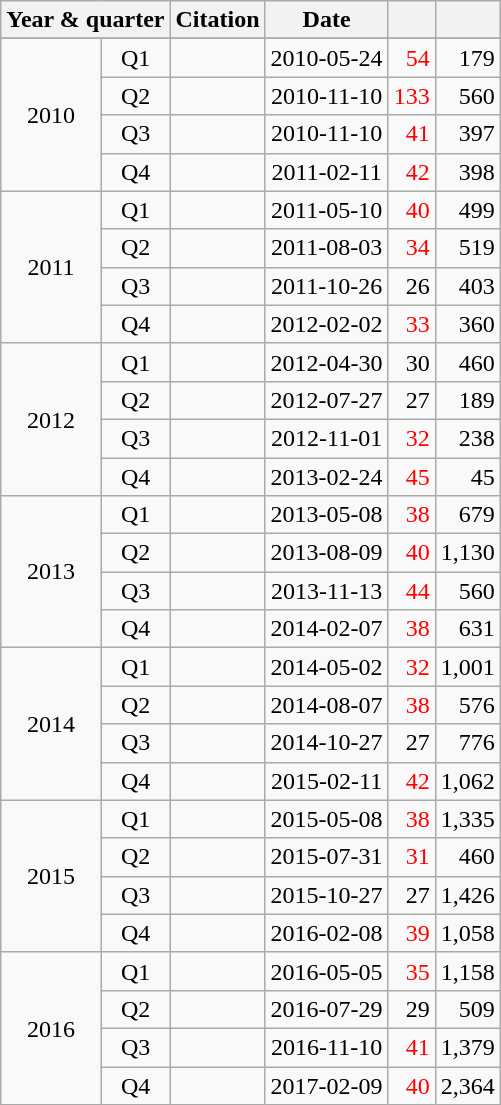<table class="wikitable" style="float:left; text-align:center;">
<tr>
<th scope="col" colspan=2>Year & quarter</th>
<th scope="col">Citation</th>
<th scope="col">Date</th>
<th scope="col"></th>
<th scope="col"></th>
</tr>
<tr>
</tr>
<tr>
<td rowspan=4>2010</td>
<td>Q1</td>
<td></td>
<td>2010‑05‑24</td>
<td align=right style="color:red">54</td>
<td align=right>179</td>
</tr>
<tr>
<td>Q2</td>
<td></td>
<td>2010‑11‑10</td>
<td align=right style="color:red">133</td>
<td align=right>560</td>
</tr>
<tr>
<td>Q3</td>
<td></td>
<td>2010‑11‑10</td>
<td align=right style="color:red">41</td>
<td align=right>397</td>
</tr>
<tr>
<td>Q4</td>
<td></td>
<td>2011‑02‑11</td>
<td align=right style="color:red">42</td>
<td align=right>398</td>
</tr>
<tr>
<td rowspan=4>2011</td>
<td>Q1</td>
<td></td>
<td>2011‑05‑10</td>
<td align=right style="color:red">40</td>
<td align=right>499</td>
</tr>
<tr>
<td>Q2</td>
<td></td>
<td>2011‑08‑03</td>
<td align=right style="color:red">34</td>
<td align=right>519</td>
</tr>
<tr>
<td>Q3</td>
<td></td>
<td>2011‑10‑26</td>
<td align=right>26</td>
<td align=right>403</td>
</tr>
<tr>
<td>Q4</td>
<td></td>
<td>2012‑02‑02</td>
<td align=right style="color:red">33</td>
<td align=right>360</td>
</tr>
<tr>
<td rowspan=4>2012</td>
<td>Q1</td>
<td></td>
<td>2012‑04‑30</td>
<td align=right>30</td>
<td align=right>460</td>
</tr>
<tr>
<td>Q2</td>
<td></td>
<td>2012‑07‑27</td>
<td align=right>27</td>
<td align=right>189</td>
</tr>
<tr>
<td>Q3</td>
<td></td>
<td>2012‑11‑01</td>
<td align=right style="color:red">32</td>
<td align=right>238</td>
</tr>
<tr>
<td>Q4</td>
<td></td>
<td>2013‑02‑24</td>
<td align=right style="color:red">45</td>
<td align=right>45</td>
</tr>
<tr>
<td rowspan=4>2013</td>
<td>Q1</td>
<td></td>
<td>2013‑05‑08</td>
<td align=right style="color:red">38</td>
<td align=right>679</td>
</tr>
<tr>
<td>Q2</td>
<td></td>
<td>2013‑08‑09</td>
<td align=right style="color:red">40</td>
<td align=right>1,130</td>
</tr>
<tr>
<td>Q3</td>
<td></td>
<td>2013‑11‑13</td>
<td align=right style="color:red">44</td>
<td align=right>560</td>
</tr>
<tr>
<td>Q4</td>
<td></td>
<td>2014‑02‑07</td>
<td align=right style="color:red">38</td>
<td align=right>631</td>
</tr>
<tr>
<td rowspan=4>2014</td>
<td>Q1</td>
<td></td>
<td>2014‑05‑02</td>
<td align=right style="color:red">32</td>
<td align=right>1,001</td>
</tr>
<tr>
<td>Q2</td>
<td></td>
<td>2014‑08‑07</td>
<td align=right style="color:red">38</td>
<td align=right>576</td>
</tr>
<tr>
<td>Q3</td>
<td></td>
<td>2014‑10‑27</td>
<td align=right>27</td>
<td align=right>776</td>
</tr>
<tr>
<td>Q4</td>
<td></td>
<td>2015‑02‑11</td>
<td align=right style="color:red">42</td>
<td align=right>1,062</td>
</tr>
<tr>
<td rowspan=4>2015</td>
<td>Q1</td>
<td></td>
<td>2015‑05‑08</td>
<td align=right style="color:red">38</td>
<td align=right>1,335</td>
</tr>
<tr>
<td>Q2</td>
<td></td>
<td>2015-07-31</td>
<td align=right style="color:red">31</td>
<td align=right>460</td>
</tr>
<tr>
<td>Q3</td>
<td></td>
<td>2015-10-27</td>
<td align=right>27</td>
<td align=right>1,426</td>
</tr>
<tr>
<td>Q4</td>
<td></td>
<td>2016-02-08</td>
<td align=right style="color:red">39</td>
<td align=right>1,058</td>
</tr>
<tr>
<td rowspan=4>2016</td>
<td>Q1</td>
<td></td>
<td>2016-05-05</td>
<td align=right style="color:red">35</td>
<td align=right>1,158</td>
</tr>
<tr>
<td>Q2</td>
<td></td>
<td>2016-07-29</td>
<td align=right>29</td>
<td align=right>509</td>
</tr>
<tr>
<td>Q3</td>
<td></td>
<td>2016-11-10</td>
<td align=right style="color:red">41</td>
<td align=right>1,379</td>
</tr>
<tr>
<td>Q4</td>
<td></td>
<td>2017-02-09</td>
<td align=right style="color:red">40</td>
<td align=right>2,364</td>
</tr>
</table>
